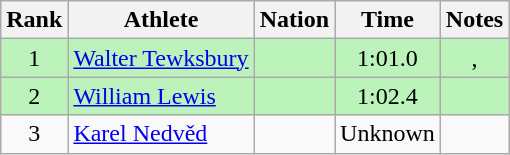<table class="wikitable sortable" style="text-align:center">
<tr>
<th>Rank</th>
<th>Athlete</th>
<th>Nation</th>
<th>Time</th>
<th>Notes</th>
</tr>
<tr bgcolor=bbf3bb>
<td>1</td>
<td align=left><a href='#'>Walter Tewksbury</a></td>
<td align=left></td>
<td>1:01.0</td>
<td>, </td>
</tr>
<tr bgcolor=bbf3bb>
<td>2</td>
<td align=left><a href='#'>William Lewis</a></td>
<td align=left></td>
<td>1:02.4</td>
<td></td>
</tr>
<tr>
<td>3</td>
<td align=left><a href='#'>Karel Nedvěd</a></td>
<td align=left></td>
<td data-sort-value=9:99.9>Unknown</td>
<td></td>
</tr>
</table>
